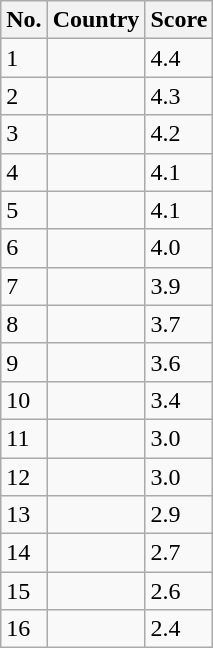<table class="sortable wikitable">
<tr>
<th>No.</th>
<th>Country</th>
<th>Score</th>
</tr>
<tr>
<td>1</td>
<td></td>
<td>4.4</td>
</tr>
<tr>
<td>2</td>
<td></td>
<td>4.3</td>
</tr>
<tr>
<td>3</td>
<td></td>
<td>4.2</td>
</tr>
<tr>
<td>4</td>
<td></td>
<td>4.1</td>
</tr>
<tr>
<td>5</td>
<td></td>
<td>4.1</td>
</tr>
<tr>
<td>6</td>
<td></td>
<td>4.0</td>
</tr>
<tr>
<td>7</td>
<td></td>
<td>3.9</td>
</tr>
<tr>
<td>8</td>
<td></td>
<td>3.7</td>
</tr>
<tr>
<td>9</td>
<td></td>
<td>3.6</td>
</tr>
<tr>
<td>10</td>
<td></td>
<td>3.4</td>
</tr>
<tr>
<td>11</td>
<td></td>
<td>3.0</td>
</tr>
<tr>
<td>12</td>
<td></td>
<td>3.0</td>
</tr>
<tr>
<td>13</td>
<td></td>
<td>2.9</td>
</tr>
<tr>
<td>14</td>
<td></td>
<td>2.7</td>
</tr>
<tr>
<td>15</td>
<td></td>
<td>2.6</td>
</tr>
<tr>
<td>16</td>
<td></td>
<td>2.4</td>
</tr>
</table>
